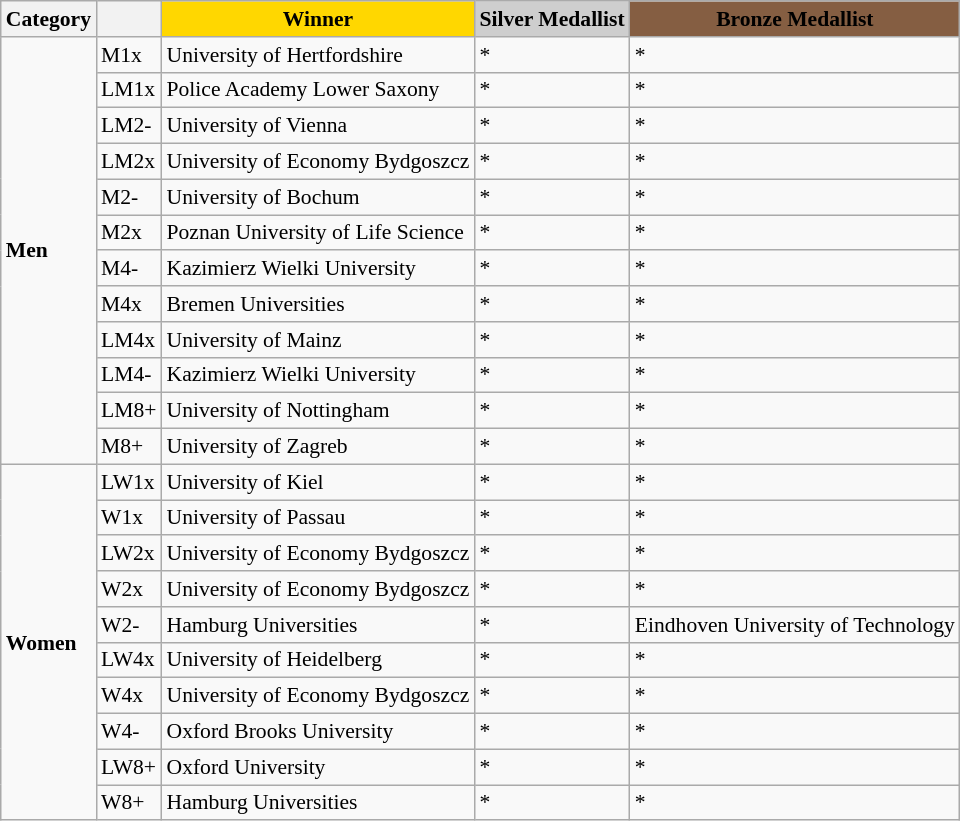<table class=wikitable style="font-size:90%;">
<tr>
<th>Category</th>
<th></th>
<th style="background:#FFD700;">Winner</th>
<th style="background:#CECECE;">Silver Medallist</th>
<th style="background:#855E42;">Bronze Medallist</th>
</tr>
<tr>
<td rowspan=12><strong>Men</strong></td>
<td>M1x</td>
<td>University of Hertfordshire <br> </td>
<td>*</td>
<td>*</td>
</tr>
<tr>
<td>LM1x</td>
<td>Police Academy Lower Saxony <br> </td>
<td>*</td>
<td>*</td>
</tr>
<tr>
<td>LM2-</td>
<td>University of Vienna  <br> </td>
<td>*</td>
<td>*</td>
</tr>
<tr>
<td>LM2x</td>
<td>University of Economy Bydgoszcz <br> </td>
<td>*</td>
<td>*</td>
</tr>
<tr>
<td>M2-</td>
<td>University of Bochum <br> </td>
<td>*</td>
<td>*</td>
</tr>
<tr>
<td>M2x</td>
<td>Poznan University of Life Science <br> </td>
<td>*</td>
<td>*</td>
</tr>
<tr>
<td>M4-</td>
<td>Kazimierz Wielki University <br> </td>
<td>*</td>
<td>*</td>
</tr>
<tr>
<td>M4x</td>
<td>Bremen Universities <br> </td>
<td>*</td>
<td>*</td>
</tr>
<tr>
<td>LM4x</td>
<td>University of Mainz <br> </td>
<td>*</td>
<td>*</td>
</tr>
<tr>
<td>LM4-</td>
<td>Kazimierz Wielki University <br> </td>
<td>*</td>
<td>*</td>
</tr>
<tr>
<td>LM8+</td>
<td>University of Nottingham <br> </td>
<td>*</td>
<td>*</td>
</tr>
<tr>
<td>M8+</td>
<td>University of Zagreb <br> </td>
<td>*</td>
<td>*</td>
</tr>
<tr>
<td rowspan=10><strong>Women</strong></td>
<td>LW1x</td>
<td>University of Kiel <br> </td>
<td>*</td>
<td>*</td>
</tr>
<tr>
<td>W1x</td>
<td>University of Passau <br> </td>
<td>*</td>
<td>*</td>
</tr>
<tr>
<td>LW2x</td>
<td>University of Economy Bydgoszcz  <br> </td>
<td>*</td>
<td>*</td>
</tr>
<tr>
<td>W2x</td>
<td>University of Economy Bydgoszcz  <br> </td>
<td>*</td>
<td>*</td>
</tr>
<tr>
<td>W2-</td>
<td>Hamburg Universities  <br> </td>
<td>*</td>
<td>Eindhoven University of Technology <br> </td>
</tr>
<tr>
<td>LW4x</td>
<td>University of Heidelberg <br> </td>
<td>*</td>
<td>*</td>
</tr>
<tr>
<td>W4x</td>
<td>University of Economy Bydgoszcz <br> </td>
<td>*</td>
<td>*</td>
</tr>
<tr>
<td>W4-</td>
<td>Oxford Brooks University  <br> </td>
<td>*</td>
<td>*</td>
</tr>
<tr>
<td>LW8+</td>
<td>Oxford University <br> </td>
<td>*</td>
<td>*</td>
</tr>
<tr>
<td>W8+</td>
<td>Hamburg Universities <br> </td>
<td>*</td>
<td>*</td>
</tr>
</table>
